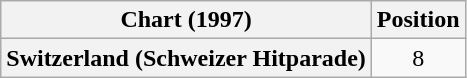<table class="wikitable sortable plainrowheaders" style="text-align:center">
<tr>
<th>Chart (1997)</th>
<th>Position</th>
</tr>
<tr>
<th scope="row">Switzerland (Schweizer Hitparade)</th>
<td>8</td>
</tr>
</table>
